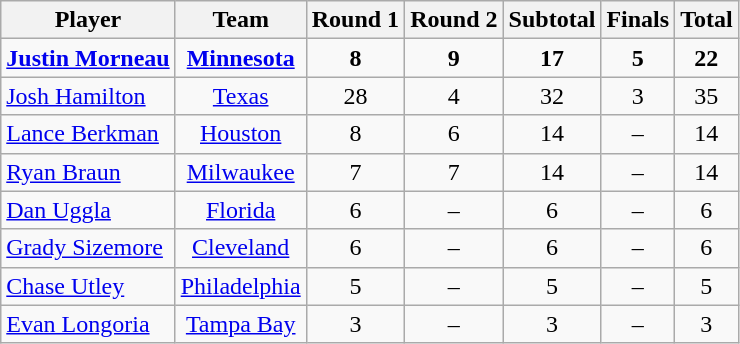<table class="wikitable" style="font-size: 100%; text-align:center;">
<tr>
<th>Player</th>
<th>Team</th>
<th>Round 1</th>
<th>Round 2</th>
<th>Subtotal</th>
<th>Finals</th>
<th>Total</th>
</tr>
<tr>
<td align="left"><strong><a href='#'>Justin Morneau</a></strong></td>
<td><strong><a href='#'>Minnesota</a></strong></td>
<td><strong>8</strong></td>
<td><strong>9</strong></td>
<td><strong>17</strong></td>
<td><strong>5</strong></td>
<td><strong>22</strong></td>
</tr>
<tr>
<td align="left"><a href='#'>Josh Hamilton</a></td>
<td><a href='#'>Texas</a></td>
<td>28</td>
<td>4</td>
<td>32</td>
<td>3</td>
<td>35</td>
</tr>
<tr>
<td align="left"><a href='#'>Lance Berkman</a></td>
<td><a href='#'>Houston</a></td>
<td>8</td>
<td>6</td>
<td>14</td>
<td>–</td>
<td>14</td>
</tr>
<tr>
<td align="left"><a href='#'>Ryan Braun</a></td>
<td><a href='#'>Milwaukee</a></td>
<td>7</td>
<td>7</td>
<td>14</td>
<td>–</td>
<td>14</td>
</tr>
<tr>
<td align="left"><a href='#'>Dan Uggla</a></td>
<td><a href='#'>Florida</a></td>
<td>6</td>
<td>–</td>
<td>6</td>
<td>–</td>
<td>6</td>
</tr>
<tr>
<td align="left"><a href='#'>Grady Sizemore</a></td>
<td><a href='#'>Cleveland</a></td>
<td>6</td>
<td>–</td>
<td>6</td>
<td>–</td>
<td>6</td>
</tr>
<tr>
<td align="left"><a href='#'>Chase Utley</a></td>
<td><a href='#'>Philadelphia</a></td>
<td>5</td>
<td>–</td>
<td>5</td>
<td>–</td>
<td>5</td>
</tr>
<tr>
<td align="left"><a href='#'>Evan Longoria</a></td>
<td><a href='#'>Tampa Bay</a></td>
<td>3</td>
<td>–</td>
<td>3</td>
<td>–</td>
<td>3</td>
</tr>
</table>
